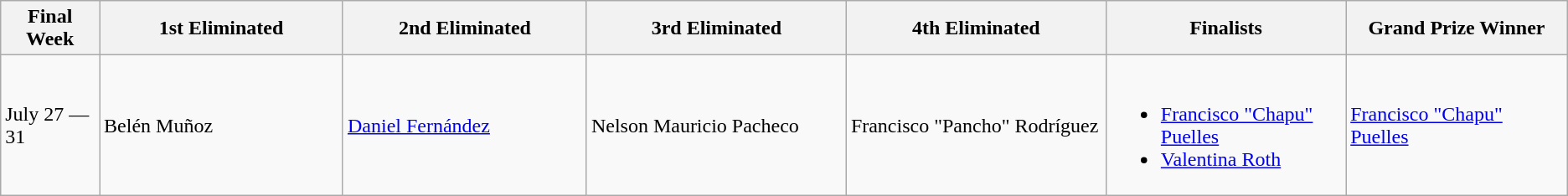<table class="wikitable">
<tr>
<th width="90"><strong>Final Week</strong></th>
<th width="250"><strong>1st Eliminated</strong></th>
<th width="250"><strong>2nd Eliminated</strong></th>
<th width="270"><strong>3rd Eliminated</strong></th>
<th width="270"><strong>4th Eliminated</strong></th>
<th width="230"><strong>Finalists</strong></th>
<th width="230"><strong>Grand Prize Winner</strong></th>
</tr>
<tr>
<td>July 27 — 31</td>
<td>Belén Muñoz</td>
<td><a href='#'>Daniel Fernández</a></td>
<td>Nelson Mauricio Pacheco</td>
<td>Francisco "Pancho" Rodríguez</td>
<td><br><ul><li><a href='#'>Francisco "Chapu" Puelles</a></li><li><a href='#'>Valentina Roth</a></li></ul></td>
<td><a href='#'>Francisco "Chapu" Puelles</a></td>
</tr>
</table>
